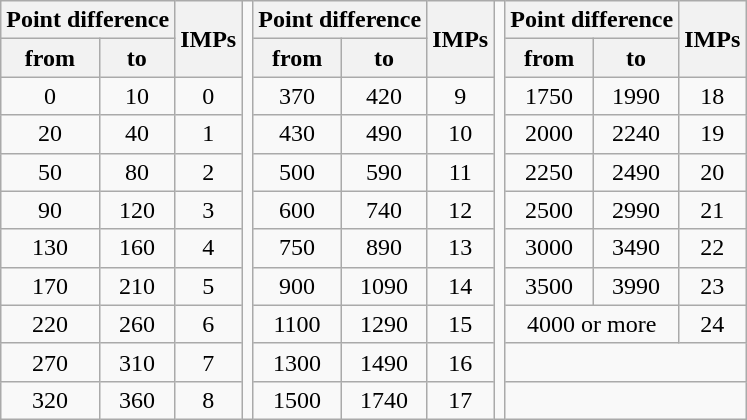<table class="wikitable" style="float:left; margin-top:10px; margin-right:10px;">
<tr>
<th colspan="2">Point difference</th>
<th rowspan="2">IMPs</th>
<th rowspan="11" style="background:none"></th>
<th colspan="2">Point difference</th>
<th rowspan="2">IMPs</th>
<th rowspan="11" style="background:none"></th>
<th colspan="2">Point difference</th>
<th rowspan="2">IMPs</th>
</tr>
<tr>
<th>from</th>
<th>to</th>
<th>from</th>
<th>to</th>
<th>from</th>
<th>to</th>
</tr>
<tr align=center>
<td>0</td>
<td>10</td>
<td>0</td>
<td>370</td>
<td>420</td>
<td>9</td>
<td>1750</td>
<td>1990</td>
<td>18</td>
</tr>
<tr align=center>
<td>20</td>
<td>40</td>
<td>1</td>
<td>430</td>
<td>490</td>
<td>10</td>
<td>2000</td>
<td>2240</td>
<td>19</td>
</tr>
<tr align=center>
<td>50</td>
<td>80</td>
<td>2</td>
<td>500</td>
<td>590</td>
<td>11</td>
<td>2250</td>
<td>2490</td>
<td>20</td>
</tr>
<tr align=center>
<td>90</td>
<td>120</td>
<td>3</td>
<td>600</td>
<td>740</td>
<td>12</td>
<td>2500</td>
<td>2990</td>
<td>21</td>
</tr>
<tr align=center>
<td>130</td>
<td>160</td>
<td>4</td>
<td>750</td>
<td>890</td>
<td>13</td>
<td>3000</td>
<td>3490</td>
<td>22</td>
</tr>
<tr align=center>
<td>170</td>
<td>210</td>
<td>5</td>
<td>900</td>
<td>1090</td>
<td>14</td>
<td>3500</td>
<td>3990</td>
<td>23</td>
</tr>
<tr align=center>
<td>220</td>
<td>260</td>
<td>6</td>
<td>1100</td>
<td>1290</td>
<td>15</td>
<td colspan="2">4000 or more</td>
<td>24</td>
</tr>
<tr align=center>
<td>270</td>
<td>310</td>
<td>7</td>
<td>1300</td>
<td>1490</td>
<td>16</td>
<td colspan="3"></td>
</tr>
<tr align=center>
<td>320</td>
<td>360</td>
<td>8</td>
<td>1500</td>
<td>1740</td>
<td>17</td>
<td colspan="3"></td>
</tr>
</table>
